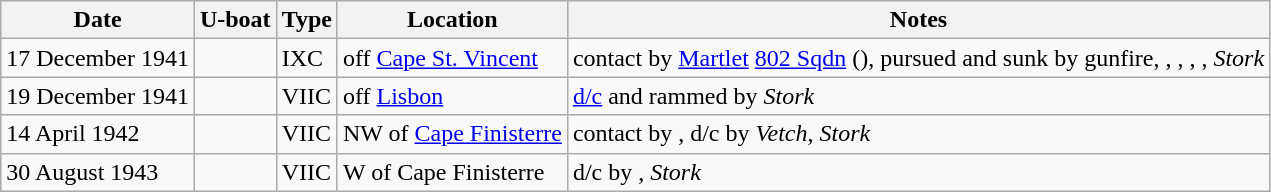<table class="wikitable">
<tr>
<th>Date</th>
<th>U-boat</th>
<th>Type</th>
<th>Location</th>
<th>Notes</th>
</tr>
<tr>
<td>17 December 1941</td>
<td></td>
<td>IXC</td>
<td>off <a href='#'>Cape St. Vincent</a><br> </td>
<td>contact by <a href='#'>Martlet</a> <a href='#'>802 Sqdn</a> (), pursued and sunk by gunfire, , , , , <em>Stork</em></td>
</tr>
<tr>
<td>19 December 1941</td>
<td></td>
<td>VIIC</td>
<td>off <a href='#'>Lisbon</a><br> </td>
<td><a href='#'>d/c</a> and rammed by <em>Stork</em></td>
</tr>
<tr>
<td>14 April 1942</td>
<td></td>
<td>VIIC</td>
<td>NW of <a href='#'>Cape Finisterre</a><br> </td>
<td>contact by , d/c by <em>Vetch</em>, <em>Stork</em></td>
</tr>
<tr>
<td>30 August 1943</td>
<td></td>
<td>VIIC</td>
<td>W of Cape Finisterre<br> </td>
<td>d/c by , <em>Stork</em></td>
</tr>
</table>
